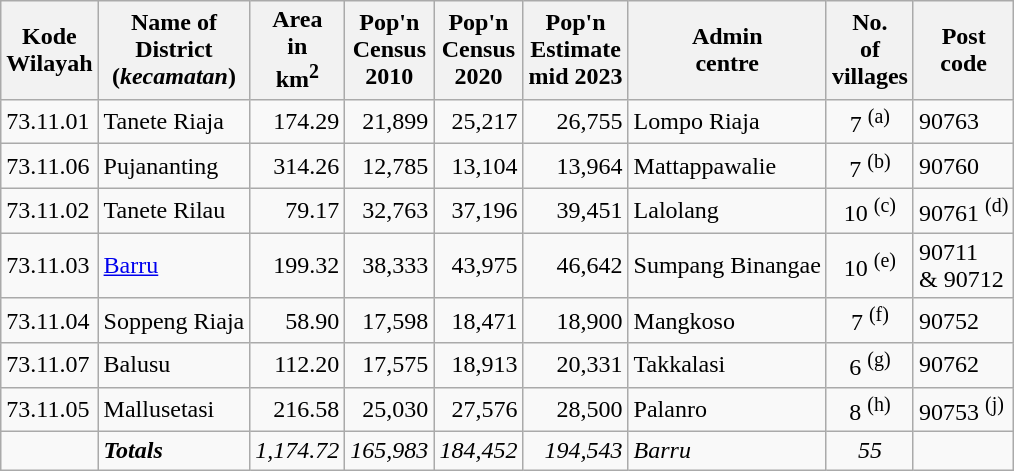<table class="sortable wikitable">
<tr>
<th>Kode <br>Wilayah</th>
<th>Name of<br>District<br>(<em>kecamatan</em>)</th>
<th>Area<br>in<br>km<sup>2</sup></th>
<th>Pop'n<br>Census<br>2010</th>
<th>Pop'n<br>Census<br>2020</th>
<th>Pop'n<br>Estimate<br>mid 2023</th>
<th>Admin<br>centre</th>
<th>No.<br>of<br>villages</th>
<th>Post<br>code</th>
</tr>
<tr>
<td>73.11.01</td>
<td>Tanete Riaja</td>
<td align="right">174.29</td>
<td align="right">21,899</td>
<td align="right">25,217</td>
<td align="right">26,755</td>
<td>Lompo Riaja</td>
<td align="center">7 <sup>(a)</sup></td>
<td>90763</td>
</tr>
<tr>
<td>73.11.06</td>
<td>Pujananting</td>
<td align="right">314.26</td>
<td align="right">12,785</td>
<td align="right">13,104</td>
<td align="right">13,964</td>
<td>Mattappawalie</td>
<td align="center">7 <sup>(b)</sup></td>
<td>90760</td>
</tr>
<tr>
<td>73.11.02</td>
<td>Tanete Rilau</td>
<td align="right">79.17</td>
<td align="right">32,763</td>
<td align="right">37,196</td>
<td align="right">39,451</td>
<td>Lalolang</td>
<td align="center">10 <sup>(c)</sup></td>
<td>90761 <sup>(d)</sup></td>
</tr>
<tr>
<td>73.11.03</td>
<td><a href='#'>Barru</a></td>
<td align="right">199.32</td>
<td align="right">38,333</td>
<td align="right">43,975</td>
<td align="right">46,642</td>
<td>Sumpang Binangae</td>
<td align="center">10 <sup>(e)</sup></td>
<td>90711<br>& 90712</td>
</tr>
<tr>
<td>73.11.04</td>
<td>Soppeng Riaja</td>
<td align="right">58.90</td>
<td align="right">17,598</td>
<td align="right">18,471</td>
<td align="right">18,900</td>
<td>Mangkoso</td>
<td align="center">7 <sup>(f)</sup></td>
<td>90752</td>
</tr>
<tr>
<td>73.11.07</td>
<td>Balusu</td>
<td align="right">112.20</td>
<td align="right">17,575</td>
<td align="right">18,913</td>
<td align="right">20,331</td>
<td>Takkalasi</td>
<td align="center">6 <sup>(g)</sup></td>
<td>90762</td>
</tr>
<tr>
<td>73.11.05</td>
<td>Mallusetasi</td>
<td align="right">216.58</td>
<td align="right">25,030</td>
<td align="right">27,576</td>
<td align="right">28,500</td>
<td>Palanro</td>
<td align="center">8 <sup>(h)</sup></td>
<td>90753 <sup>(j)</sup></td>
</tr>
<tr>
<td></td>
<td><strong><em>Totals</em></strong></td>
<td align="right"><em>1,174.72</em></td>
<td align="right"><em>165,983</em></td>
<td align="right"><em>184,452</em></td>
<td align="right"><em>194,543</em></td>
<td><em>Barru</em></td>
<td align="center"><em>55</em></td>
<td></td>
</tr>
</table>
